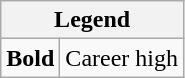<table class="wikitable mw-collapsible mw-collapsed">
<tr>
<th colspan="2">Legend</th>
</tr>
<tr>
<td><strong>Bold</strong></td>
<td>Career high</td>
</tr>
</table>
